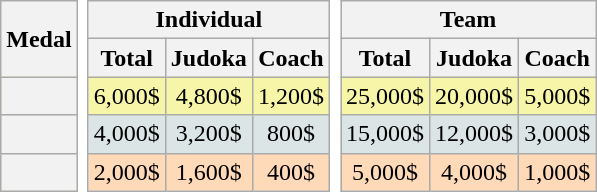<table class=wikitable style="border: none; background: none; text-align:center;">
<tr>
<th rowspan=2>Medal</th>
<td rowspan=5 style="width:1; border: none; background: none;"></td>
<th colspan=3>Individual</th>
<td rowspan=5 style="width:1; border: none; background: none;"></td>
<th colspan=3>Team</th>
</tr>
<tr>
<th>Total</th>
<th>Judoka</th>
<th>Coach</th>
<th>Total</th>
<th>Judoka</th>
<th>Coach</th>
</tr>
<tr bgcolor=F7F6A8>
<th></th>
<td>6,000$</td>
<td>4,800$</td>
<td>1,200$</td>
<td>25,000$</td>
<td>20,000$</td>
<td>5,000$</td>
</tr>
<tr bgcolor=DCE5E5>
<th></th>
<td>4,000$</td>
<td>3,200$</td>
<td>800$</td>
<td>15,000$</td>
<td>12,000$</td>
<td>3,000$</td>
</tr>
<tr bgcolor=FFDAB9>
<th></th>
<td>2,000$</td>
<td>1,600$</td>
<td>400$</td>
<td>5,000$</td>
<td>4,000$</td>
<td>1,000$</td>
</tr>
</table>
